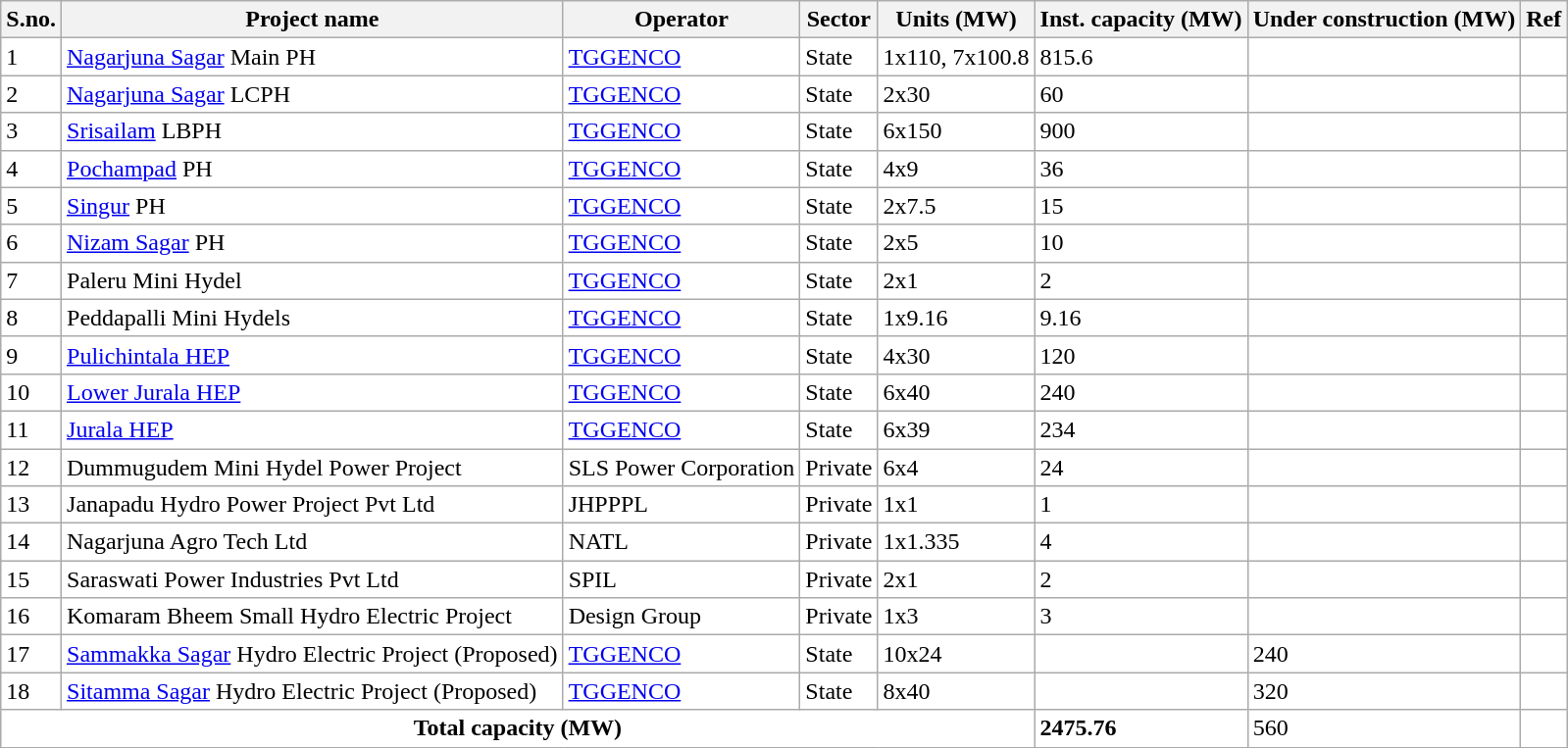<table class="wikitable sortable" style="background:white;">
<tr style="text-align:left;">
<th>S.no.</th>
<th>Project name</th>
<th>Operator</th>
<th>Sector</th>
<th>Units (MW)</th>
<th>Inst. capacity (MW)</th>
<th>Under construction (MW)</th>
<th>Ref</th>
</tr>
<tr>
<td>1</td>
<td><a href='#'>Nagarjuna Sagar</a> Main PH</td>
<td><a href='#'>TGGENCO</a></td>
<td>State</td>
<td>1x110, 7x100.8</td>
<td>815.6</td>
<td></td>
<td></td>
</tr>
<tr>
<td>2</td>
<td><a href='#'>Nagarjuna Sagar</a> LCPH</td>
<td><a href='#'>TGGENCO</a></td>
<td>State</td>
<td>2x30</td>
<td>60</td>
<td></td>
<td></td>
</tr>
<tr>
<td>3</td>
<td><a href='#'>Srisailam</a> LBPH</td>
<td><a href='#'>TGGENCO</a></td>
<td>State</td>
<td>6x150</td>
<td>900</td>
<td></td>
<td></td>
</tr>
<tr>
<td>4</td>
<td><a href='#'>Pochampad</a> PH</td>
<td><a href='#'>TGGENCO</a></td>
<td>State</td>
<td>4x9</td>
<td>36</td>
<td></td>
<td></td>
</tr>
<tr>
<td>5</td>
<td><a href='#'>Singur</a> PH</td>
<td><a href='#'>TGGENCO</a></td>
<td>State</td>
<td>2x7.5</td>
<td>15</td>
<td></td>
<td></td>
</tr>
<tr>
<td>6</td>
<td><a href='#'>Nizam Sagar</a> PH</td>
<td><a href='#'>TGGENCO</a></td>
<td>State</td>
<td>2x5</td>
<td>10</td>
<td></td>
<td></td>
</tr>
<tr>
<td>7</td>
<td>Paleru Mini Hydel</td>
<td><a href='#'>TGGENCO</a></td>
<td>State</td>
<td>2x1</td>
<td>2</td>
<td></td>
<td></td>
</tr>
<tr>
<td>8</td>
<td>Peddapalli Mini Hydels</td>
<td><a href='#'>TGGENCO</a></td>
<td>State</td>
<td>1x9.16</td>
<td>9.16</td>
<td></td>
<td></td>
</tr>
<tr>
<td>9</td>
<td><a href='#'>Pulichintala HEP</a></td>
<td><a href='#'>TGGENCO</a></td>
<td>State</td>
<td>4x30</td>
<td>120</td>
<td></td>
<td></td>
</tr>
<tr>
<td>10</td>
<td><a href='#'>Lower Jurala HEP</a></td>
<td><a href='#'>TGGENCO</a></td>
<td>State</td>
<td>6x40</td>
<td>240</td>
<td></td>
<td></td>
</tr>
<tr>
<td>11</td>
<td><a href='#'>Jurala HEP</a></td>
<td><a href='#'>TGGENCO</a></td>
<td>State</td>
<td>6x39</td>
<td>234</td>
<td></td>
<td></td>
</tr>
<tr>
<td>12</td>
<td>Dummugudem Mini Hydel Power Project</td>
<td>SLS Power Corporation</td>
<td>Private</td>
<td>6x4</td>
<td>24</td>
<td></td>
<td></td>
</tr>
<tr>
<td>13</td>
<td>Janapadu Hydro Power Project Pvt Ltd</td>
<td>JHPPPL</td>
<td>Private</td>
<td>1x1</td>
<td>1</td>
<td></td>
<td></td>
</tr>
<tr>
<td>14</td>
<td>Nagarjuna Agro Tech Ltd</td>
<td>NATL</td>
<td>Private</td>
<td>1x1.335</td>
<td>4</td>
<td></td>
<td></td>
</tr>
<tr>
<td>15</td>
<td>Saraswati Power Industries Pvt Ltd</td>
<td>SPIL</td>
<td>Private</td>
<td>2x1</td>
<td>2</td>
<td></td>
<td></td>
</tr>
<tr>
<td>16</td>
<td>Komaram Bheem Small Hydro Electric Project</td>
<td>Design Group</td>
<td>Private</td>
<td>1x3</td>
<td>3</td>
<td></td>
<td></td>
</tr>
<tr>
<td>17</td>
<td><a href='#'>Sammakka Sagar</a> Hydro Electric Project (Proposed)</td>
<td><a href='#'>TGGENCO</a></td>
<td>State</td>
<td>10x24</td>
<td></td>
<td>240</td>
<td></td>
</tr>
<tr>
<td>18</td>
<td><a href='#'>Sitamma Sagar</a> Hydro Electric Project (Proposed)</td>
<td><a href='#'>TGGENCO</a></td>
<td>State</td>
<td>8x40</td>
<td></td>
<td>320</td>
<td></td>
</tr>
<tr>
<td colspan="5" style="text-align:center;"><strong>Total capacity (MW)</strong></td>
<td><strong>2475.76</strong></td>
<td>560</td>
<td></td>
</tr>
</table>
